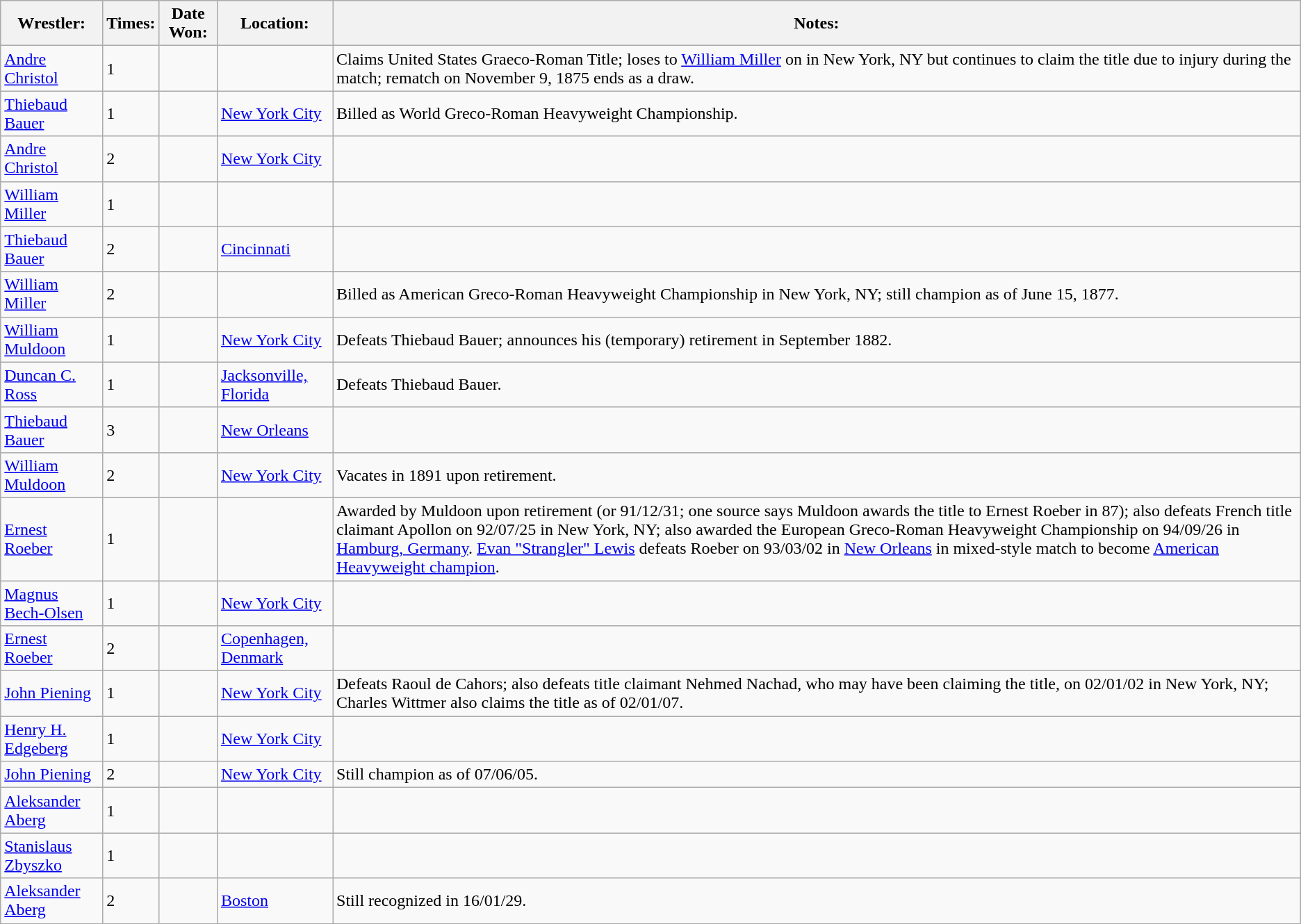<table class="wikitable">
<tr>
<th>Wrestler:</th>
<th>Times:</th>
<th>Date Won:</th>
<th>Location:</th>
<th>Notes:</th>
</tr>
<tr>
<td><a href='#'>Andre Christol</a></td>
<td>1</td>
<td></td>
<td></td>
<td>Claims United States Graeco-Roman Title; loses to <a href='#'>William Miller</a> on in New York, NY but continues to claim the title due to injury during the match; rematch on November 9, 1875 ends as a draw.</td>
</tr>
<tr>
<td><a href='#'>Thiebaud Bauer</a></td>
<td>1</td>
<td></td>
<td><a href='#'>New York City</a></td>
<td>Billed as World Greco-Roman Heavyweight Championship.</td>
</tr>
<tr>
<td><a href='#'>Andre Christol</a></td>
<td>2</td>
<td></td>
<td><a href='#'>New York City</a></td>
<td></td>
</tr>
<tr>
<td><a href='#'>William Miller</a></td>
<td>1</td>
<td></td>
<td></td>
<td></td>
</tr>
<tr>
<td><a href='#'>Thiebaud Bauer</a></td>
<td>2</td>
<td></td>
<td><a href='#'>Cincinnati</a></td>
<td></td>
</tr>
<tr>
<td><a href='#'>William Miller</a></td>
<td>2</td>
<td></td>
<td></td>
<td>Billed as American Greco-Roman Heavyweight Championship in New York, NY; still champion as of June 15, 1877.</td>
</tr>
<tr>
<td><a href='#'>William Muldoon</a></td>
<td>1</td>
<td></td>
<td><a href='#'>New York City</a></td>
<td>Defeats Thiebaud Bauer; announces his (temporary) retirement in September 1882.</td>
</tr>
<tr>
<td><a href='#'>Duncan C. Ross</a></td>
<td>1</td>
<td></td>
<td><a href='#'>Jacksonville, Florida</a></td>
<td>Defeats Thiebaud Bauer.</td>
</tr>
<tr>
<td><a href='#'>Thiebaud Bauer</a></td>
<td>3</td>
<td></td>
<td><a href='#'>New Orleans</a></td>
<td></td>
</tr>
<tr>
<td><a href='#'>William Muldoon</a></td>
<td>2</td>
<td></td>
<td><a href='#'>New York City</a></td>
<td>Vacates in 1891 upon retirement.</td>
</tr>
<tr>
<td><a href='#'>Ernest Roeber</a></td>
<td>1</td>
<td></td>
<td></td>
<td>Awarded by Muldoon upon retirement (or 91/12/31; one source says Muldoon awards the title to Ernest Roeber in 87); also defeats French title claimant Apollon on 92/07/25 in New York, NY; also awarded the European Greco-Roman Heavyweight Championship on 94/09/26 in <a href='#'>Hamburg, Germany</a>. <a href='#'>Evan "Strangler" Lewis</a> defeats Roeber on 93/03/02 in <a href='#'>New Orleans</a> in mixed-style match to become <a href='#'>American Heavyweight champion</a>.</td>
</tr>
<tr>
<td><a href='#'>Magnus Bech-Olsen</a></td>
<td>1</td>
<td></td>
<td><a href='#'>New York City</a></td>
<td></td>
</tr>
<tr>
<td><a href='#'>Ernest Roeber</a></td>
<td>2</td>
<td></td>
<td><a href='#'>Copenhagen, Denmark</a></td>
<td></td>
</tr>
<tr>
<td><a href='#'>John Piening</a></td>
<td>1</td>
<td></td>
<td><a href='#'>New York City</a></td>
<td>Defeats Raoul de Cahors; also defeats title claimant Nehmed Nachad, who may have been claiming the title, on 02/01/02 in New York, NY; Charles Wittmer also claims the title as of 02/01/07.</td>
</tr>
<tr>
<td><a href='#'>Henry H. Edgeberg</a></td>
<td>1</td>
<td></td>
<td><a href='#'>New York City</a></td>
<td></td>
</tr>
<tr>
<td><a href='#'>John Piening</a></td>
<td>2</td>
<td></td>
<td><a href='#'>New York City</a></td>
<td>Still champion as of 07/06/05.</td>
</tr>
<tr>
<td><a href='#'>Aleksander Aberg</a></td>
<td>1</td>
<td></td>
<td></td>
<td></td>
</tr>
<tr>
<td><a href='#'>Stanislaus Zbyszko</a></td>
<td>1</td>
<td></td>
<td></td>
<td></td>
</tr>
<tr>
<td><a href='#'>Aleksander Aberg</a></td>
<td>2</td>
<td></td>
<td><a href='#'>Boston</a></td>
<td>Still recognized in 16/01/29.</td>
</tr>
</table>
